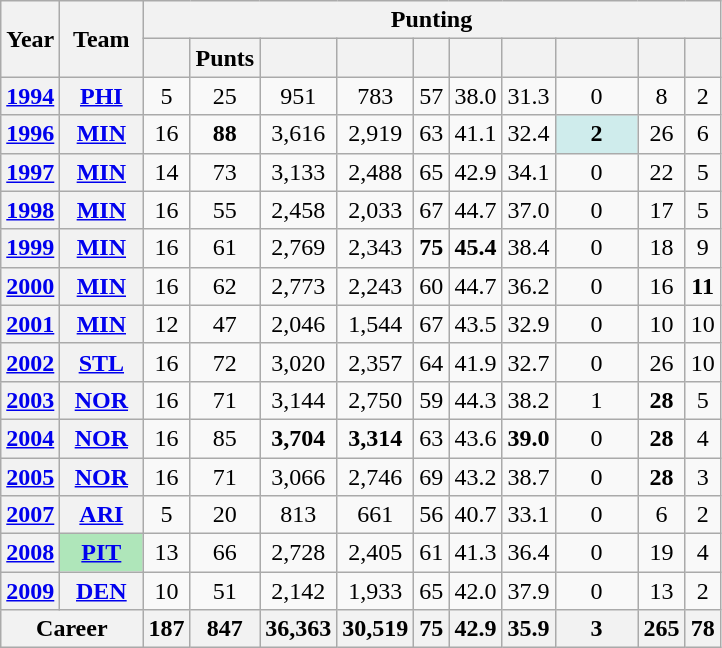<table class=wikitable style="text-align:center;">
<tr>
<th rowspan="2">Year</th>
<th rowspan="2">Team</th>
<th colspan="10">Punting</th>
</tr>
<tr>
<th></th>
<th>Punts</th>
<th></th>
<th></th>
<th></th>
<th></th>
<th></th>
<th></th>
<th></th>
<th></th>
</tr>
<tr>
<th><a href='#'>1994</a></th>
<th><a href='#'>PHI</a></th>
<td>5</td>
<td>25</td>
<td>951</td>
<td>783</td>
<td>57</td>
<td>38.0</td>
<td>31.3</td>
<td>0</td>
<td>8</td>
<td>2</td>
</tr>
<tr>
<th><a href='#'>1996</a></th>
<th><a href='#'>MIN</a></th>
<td>16</td>
<td><strong>88</strong></td>
<td>3,616</td>
<td>2,919</td>
<td>63</td>
<td>41.1</td>
<td>32.4</td>
<td style="background:#cfecec; width:3em;"><strong>2</strong></td>
<td>26</td>
<td>6</td>
</tr>
<tr>
<th><a href='#'>1997</a></th>
<th><a href='#'>MIN</a></th>
<td>14</td>
<td>73</td>
<td>3,133</td>
<td>2,488</td>
<td>65</td>
<td>42.9</td>
<td>34.1</td>
<td>0</td>
<td>22</td>
<td>5</td>
</tr>
<tr>
<th><a href='#'>1998</a></th>
<th><a href='#'>MIN</a></th>
<td>16</td>
<td>55</td>
<td>2,458</td>
<td>2,033</td>
<td>67</td>
<td>44.7</td>
<td>37.0</td>
<td>0</td>
<td>17</td>
<td>5</td>
</tr>
<tr>
<th><a href='#'>1999</a></th>
<th><a href='#'>MIN</a></th>
<td>16</td>
<td>61</td>
<td>2,769</td>
<td>2,343</td>
<td><strong>75</strong></td>
<td><strong>45.4</strong></td>
<td>38.4</td>
<td>0</td>
<td>18</td>
<td>9</td>
</tr>
<tr>
<th><a href='#'>2000</a></th>
<th><a href='#'>MIN</a></th>
<td>16</td>
<td>62</td>
<td>2,773</td>
<td>2,243</td>
<td>60</td>
<td>44.7</td>
<td>36.2</td>
<td>0</td>
<td>16</td>
<td><strong>11</strong></td>
</tr>
<tr>
<th><a href='#'>2001</a></th>
<th><a href='#'>MIN</a></th>
<td>12</td>
<td>47</td>
<td>2,046</td>
<td>1,544</td>
<td>67</td>
<td>43.5</td>
<td>32.9</td>
<td>0</td>
<td>10</td>
<td>10</td>
</tr>
<tr>
<th><a href='#'>2002</a></th>
<th><a href='#'>STL</a></th>
<td>16</td>
<td>72</td>
<td>3,020</td>
<td>2,357</td>
<td>64</td>
<td>41.9</td>
<td>32.7</td>
<td>0</td>
<td>26</td>
<td>10</td>
</tr>
<tr>
<th><a href='#'>2003</a></th>
<th><a href='#'>NOR</a></th>
<td>16</td>
<td>71</td>
<td>3,144</td>
<td>2,750</td>
<td>59</td>
<td>44.3</td>
<td>38.2</td>
<td>1</td>
<td><strong>28</strong></td>
<td>5</td>
</tr>
<tr>
<th><a href='#'>2004</a></th>
<th><a href='#'>NOR</a></th>
<td>16</td>
<td>85</td>
<td><strong>3,704</strong></td>
<td><strong>3,314</strong></td>
<td>63</td>
<td>43.6</td>
<td><strong>39.0</strong></td>
<td>0</td>
<td><strong>28</strong></td>
<td>4</td>
</tr>
<tr>
<th><a href='#'>2005</a></th>
<th><a href='#'>NOR</a></th>
<td>16</td>
<td>71</td>
<td>3,066</td>
<td>2,746</td>
<td>69</td>
<td>43.2</td>
<td>38.7</td>
<td>0</td>
<td><strong>28</strong></td>
<td>3</td>
</tr>
<tr>
<th><a href='#'>2007</a></th>
<th><a href='#'>ARI</a></th>
<td>5</td>
<td>20</td>
<td>813</td>
<td>661</td>
<td>56</td>
<td>40.7</td>
<td>33.1</td>
<td>0</td>
<td>6</td>
<td>2</td>
</tr>
<tr>
<th><a href='#'>2008</a></th>
<th style="background:#afe6ba; width:3em;"><a href='#'>PIT</a></th>
<td>13</td>
<td>66</td>
<td>2,728</td>
<td>2,405</td>
<td>61</td>
<td>41.3</td>
<td>36.4</td>
<td>0</td>
<td>19</td>
<td>4</td>
</tr>
<tr>
<th><a href='#'>2009</a></th>
<th><a href='#'>DEN</a></th>
<td>10</td>
<td>51</td>
<td>2,142</td>
<td>1,933</td>
<td>65</td>
<td>42.0</td>
<td>37.9</td>
<td>0</td>
<td>13</td>
<td>2</td>
</tr>
<tr>
<th colspan="2">Career</th>
<th>187</th>
<th>847</th>
<th>36,363</th>
<th>30,519</th>
<th>75</th>
<th>42.9</th>
<th>35.9</th>
<th>3</th>
<th>265</th>
<th>78</th>
</tr>
</table>
